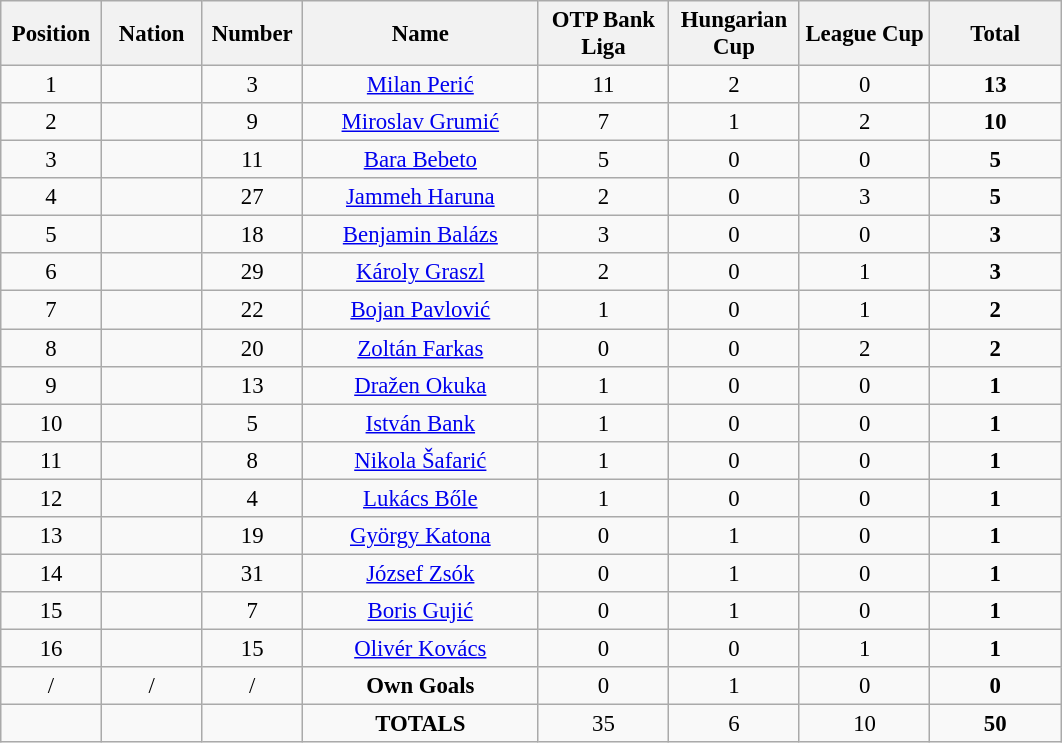<table class="wikitable" style="font-size: 95%; text-align: center;">
<tr>
<th width=60>Position</th>
<th width=60>Nation</th>
<th width=60>Number</th>
<th width=150>Name</th>
<th width=80>OTP Bank Liga</th>
<th width=80>Hungarian Cup</th>
<th width=80>League Cup</th>
<th width=80>Total</th>
</tr>
<tr>
<td>1</td>
<td></td>
<td>3</td>
<td><a href='#'>Milan Perić</a></td>
<td>11</td>
<td>2</td>
<td>0</td>
<td><strong>13</strong></td>
</tr>
<tr>
<td>2</td>
<td></td>
<td>9</td>
<td><a href='#'>Miroslav Grumić</a></td>
<td>7</td>
<td>1</td>
<td>2</td>
<td><strong>10</strong></td>
</tr>
<tr>
<td>3</td>
<td></td>
<td>11</td>
<td><a href='#'>Bara Bebeto</a></td>
<td>5</td>
<td>0</td>
<td>0</td>
<td><strong>5</strong></td>
</tr>
<tr>
<td>4</td>
<td></td>
<td>27</td>
<td><a href='#'>Jammeh Haruna</a></td>
<td>2</td>
<td>0</td>
<td>3</td>
<td><strong>5</strong></td>
</tr>
<tr>
<td>5</td>
<td></td>
<td>18</td>
<td><a href='#'>Benjamin Balázs</a></td>
<td>3</td>
<td>0</td>
<td>0</td>
<td><strong>3</strong></td>
</tr>
<tr>
<td>6</td>
<td></td>
<td>29</td>
<td><a href='#'>Károly Graszl</a></td>
<td>2</td>
<td>0</td>
<td>1</td>
<td><strong>3</strong></td>
</tr>
<tr>
<td>7</td>
<td></td>
<td>22</td>
<td><a href='#'>Bojan Pavlović</a></td>
<td>1</td>
<td>0</td>
<td>1</td>
<td><strong>2</strong></td>
</tr>
<tr>
<td>8</td>
<td></td>
<td>20</td>
<td><a href='#'>Zoltán Farkas</a></td>
<td>0</td>
<td>0</td>
<td>2</td>
<td><strong>2</strong></td>
</tr>
<tr>
<td>9</td>
<td> </td>
<td>13</td>
<td><a href='#'>Dražen Okuka</a></td>
<td>1</td>
<td>0</td>
<td>0</td>
<td><strong>1</strong></td>
</tr>
<tr>
<td>10</td>
<td></td>
<td>5</td>
<td><a href='#'>István Bank</a></td>
<td>1</td>
<td>0</td>
<td>0</td>
<td><strong>1</strong></td>
</tr>
<tr>
<td>11</td>
<td></td>
<td>8</td>
<td><a href='#'>Nikola Šafarić</a></td>
<td>1</td>
<td>0</td>
<td>0</td>
<td><strong>1</strong></td>
</tr>
<tr>
<td>12</td>
<td></td>
<td>4</td>
<td><a href='#'>Lukács Bőle</a></td>
<td>1</td>
<td>0</td>
<td>0</td>
<td><strong>1</strong></td>
</tr>
<tr>
<td>13</td>
<td></td>
<td>19</td>
<td><a href='#'>György Katona</a></td>
<td>0</td>
<td>1</td>
<td>0</td>
<td><strong>1</strong></td>
</tr>
<tr>
<td>14</td>
<td></td>
<td>31</td>
<td><a href='#'>József Zsók</a></td>
<td>0</td>
<td>1</td>
<td>0</td>
<td><strong>1</strong></td>
</tr>
<tr>
<td>15</td>
<td></td>
<td>7</td>
<td><a href='#'>Boris Gujić</a></td>
<td>0</td>
<td>1</td>
<td>0</td>
<td><strong>1</strong></td>
</tr>
<tr>
<td>16</td>
<td></td>
<td>15</td>
<td><a href='#'>Olivér Kovács</a></td>
<td>0</td>
<td>0</td>
<td>1</td>
<td><strong>1</strong></td>
</tr>
<tr>
<td>/</td>
<td>/</td>
<td>/</td>
<td><strong>Own Goals</strong></td>
<td>0</td>
<td>1</td>
<td>0</td>
<td><strong>0</strong></td>
</tr>
<tr>
<td></td>
<td></td>
<td></td>
<td><strong>TOTALS</strong></td>
<td>35</td>
<td>6</td>
<td>10</td>
<td><strong>50</strong></td>
</tr>
</table>
